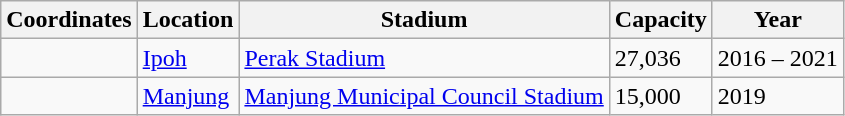<table class="wikitable sortable">
<tr>
<th>Coordinates</th>
<th>Location</th>
<th>Stadium</th>
<th>Capacity</th>
<th>Year</th>
</tr>
<tr>
<td></td>
<td><a href='#'>Ipoh</a></td>
<td><a href='#'>Perak Stadium</a></td>
<td>27,036</td>
<td>2016 – 2021</td>
</tr>
<tr>
<td></td>
<td><a href='#'>Manjung</a></td>
<td><a href='#'>Manjung Municipal Council Stadium</a></td>
<td>15,000</td>
<td>2019</td>
</tr>
</table>
